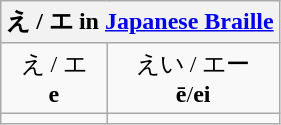<table class="wikitable nowrap" style="text-align:center">
<tr>
<th colspan=2>え / エ in <a href='#'>Japanese Braille</a></th>
</tr>
<tr>
<td>え / エ <br><strong>e</strong></td>
<td>えい / エー <br><strong>ē</strong>/<strong>ei</strong></td>
</tr>
<tr>
<td></td>
<td></td>
</tr>
</table>
